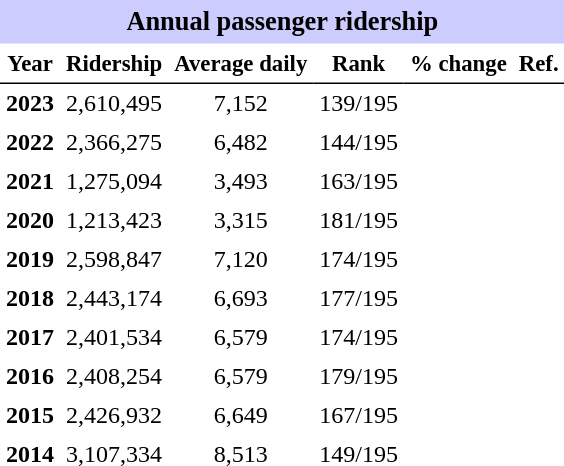<table class="toccolours" cellpadding="4" cellspacing="0" style="text-align:right;">
<tr>
<th colspan="6"  style="background-color:#ccf; background-color:#ccf; font-size:110%; text-align:center;">Annual passenger ridership</th>
</tr>
<tr style="font-size:95%; text-align:center">
<th style="border-bottom:1px solid black">Year</th>
<th style="border-bottom:1px solid black">Ridership</th>
<th style="border-bottom:1px solid black">Average daily</th>
<th style="border-bottom:1px solid black">Rank</th>
<th style="border-bottom:1px solid black">% change</th>
<th style="border-bottom:1px solid black">Ref.</th>
</tr>
<tr style="text-align:center;">
<td><strong>2023</strong></td>
<td>2,610,495</td>
<td>7,152</td>
<td>139/195</td>
<td></td>
<td></td>
</tr>
<tr style="text-align:center;">
<td><strong>2022</strong></td>
<td>2,366,275</td>
<td>6,482</td>
<td>144/195</td>
<td></td>
<td></td>
</tr>
<tr style="text-align:center;">
<td><strong>2021</strong></td>
<td>1,275,094</td>
<td>3,493</td>
<td>163/195</td>
<td></td>
<td></td>
</tr>
<tr style="text-align:center;">
<td><strong>2020</strong></td>
<td>1,213,423</td>
<td>3,315</td>
<td>181/195</td>
<td></td>
<td></td>
</tr>
<tr style="text-align:center;">
<td><strong>2019</strong></td>
<td>2,598,847</td>
<td>7,120</td>
<td>174/195</td>
<td></td>
<td></td>
</tr>
<tr style="text-align:center;">
<td><strong>2018</strong></td>
<td>2,443,174</td>
<td>6,693</td>
<td>177/195</td>
<td></td>
<td></td>
</tr>
<tr style="text-align:center;">
<td><strong>2017</strong></td>
<td>2,401,534</td>
<td>6,579</td>
<td>174/195</td>
<td></td>
<td></td>
</tr>
<tr style="text-align:center;">
<td><strong>2016</strong></td>
<td>2,408,254</td>
<td>6,579</td>
<td>179/195</td>
<td></td>
<td></td>
</tr>
<tr style="text-align:center;">
<td><strong>2015</strong></td>
<td>2,426,932</td>
<td>6,649</td>
<td>167/195</td>
<td></td>
<td></td>
</tr>
<tr style="text-align:center;">
<td><strong>2014</strong></td>
<td>3,107,334</td>
<td>8,513</td>
<td>149/195</td>
<td></td>
<td></td>
</tr>
</table>
